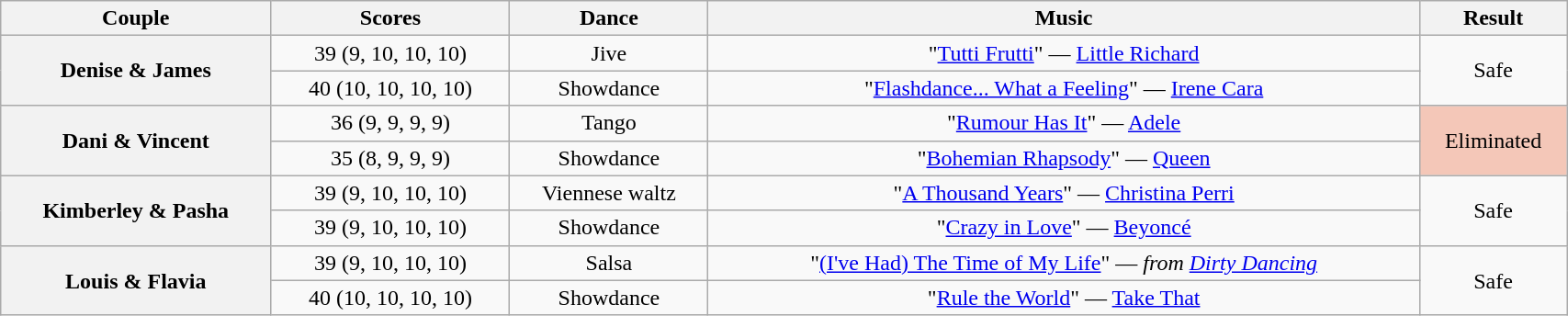<table class="wikitable sortable" style="text-align:center; width:90%">
<tr>
<th scope="col">Couple</th>
<th scope="col">Scores</th>
<th scope="col" class="unsortable">Dance</th>
<th scope="col" class="unsortable">Music</th>
<th scope="col" class="unsortable">Result</th>
</tr>
<tr>
<th scope="row" rowspan=2>Denise & James</th>
<td>39 (9, 10, 10, 10)</td>
<td>Jive</td>
<td>"<a href='#'>Tutti Frutti</a>" — <a href='#'>Little Richard</a></td>
<td rowspan="2">Safe</td>
</tr>
<tr>
<td>40 (10, 10, 10, 10)</td>
<td>Showdance</td>
<td>"<a href='#'>Flashdance... What a Feeling</a>" — <a href='#'>Irene Cara</a></td>
</tr>
<tr>
<th scope="row" rowspan=2>Dani & Vincent</th>
<td>36 (9, 9, 9, 9)</td>
<td>Tango</td>
<td>"<a href='#'>Rumour Has It</a>" — <a href='#'>Adele</a></td>
<td rowspan="2" bgcolor="f4c7b8">Eliminated</td>
</tr>
<tr>
<td>35 (8, 9, 9, 9)</td>
<td>Showdance</td>
<td>"<a href='#'>Bohemian Rhapsody</a>" — <a href='#'>Queen</a></td>
</tr>
<tr>
<th scope="row" rowspan=2>Kimberley & Pasha</th>
<td>39 (9, 10, 10, 10)</td>
<td>Viennese waltz</td>
<td>"<a href='#'>A Thousand Years</a>" — <a href='#'>Christina Perri</a></td>
<td rowspan="2">Safe</td>
</tr>
<tr>
<td>39 (9, 10, 10, 10)</td>
<td>Showdance</td>
<td>"<a href='#'>Crazy in Love</a>" — <a href='#'>Beyoncé</a></td>
</tr>
<tr>
<th scope="row" rowspan=2>Louis & Flavia</th>
<td>39 (9, 10, 10, 10)</td>
<td>Salsa</td>
<td>"<a href='#'>(I've Had) The Time of My Life</a>" — <em>from <a href='#'>Dirty Dancing</a></em></td>
<td rowspan="2">Safe</td>
</tr>
<tr>
<td>40 (10, 10, 10, 10)</td>
<td>Showdance</td>
<td>"<a href='#'>Rule the World</a>" — <a href='#'>Take That</a></td>
</tr>
</table>
